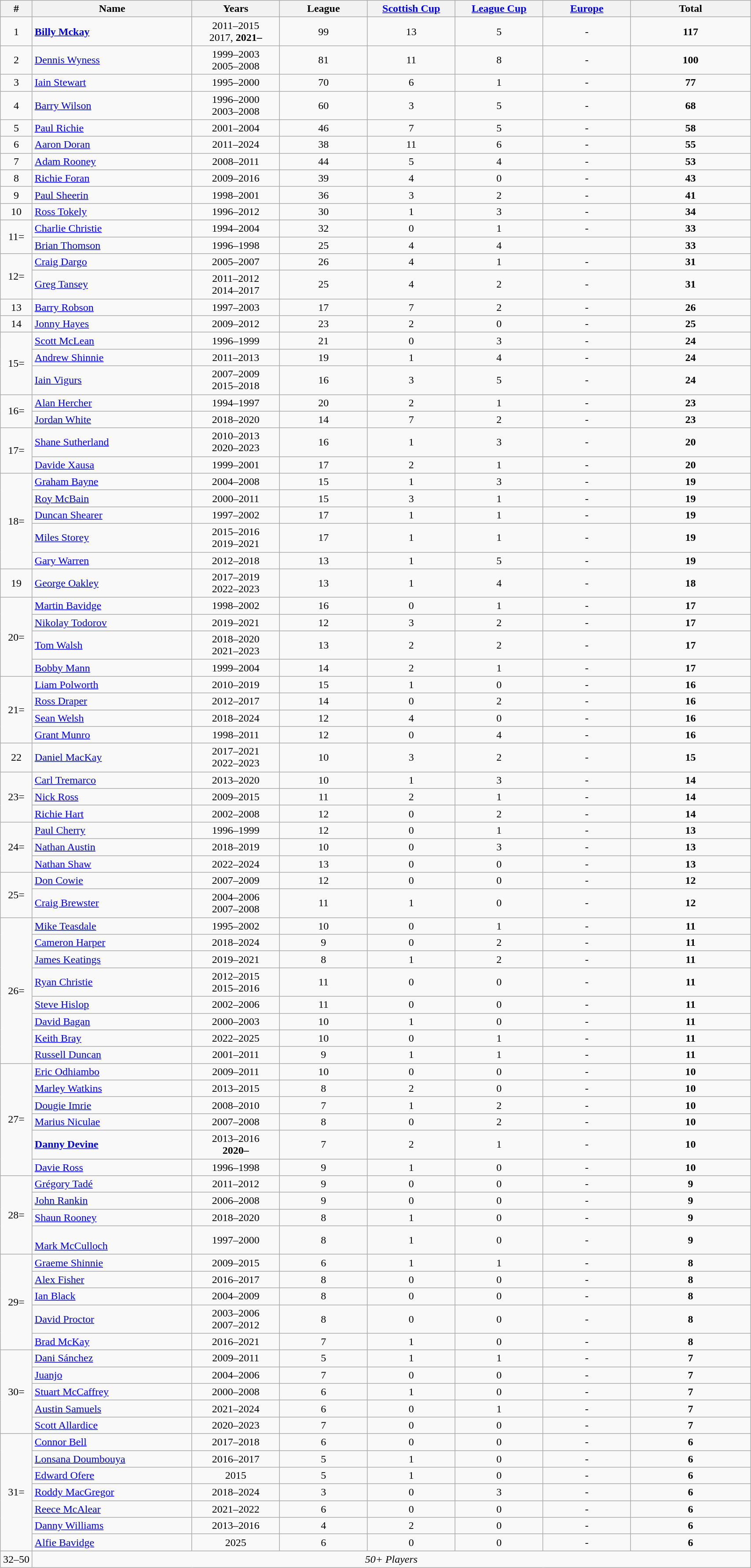<table class="wikitable sortable" style="text-align:center; width:90%;">
<tr>
<th width="4%">#</th>
<th width="20%">Name</th>
<th width="11%">Years</th>
<th width="11%">League</th>
<th width="11%"><a href='#'>Scottish Cup</a></th>
<th width="11%"><a href='#'>League Cup</a></th>
<th width="11%"><a href='#'>Europe</a></th>
<th width="15%">Total</th>
</tr>
<tr>
<td>1</td>
<td align="left"> <strong><a href='#'>Billy Mckay</a></strong></td>
<td>2011–2015<br>2017, <strong>2021–</strong></td>
<td>99</td>
<td>13</td>
<td>5</td>
<td>-</td>
<td><strong>117</strong></td>
</tr>
<tr>
<td>2</td>
<td align="left"> <a href='#'>Dennis Wyness</a></td>
<td>1999–2003<br>2005–2008</td>
<td>81</td>
<td>11</td>
<td>8</td>
<td>-</td>
<td><strong>100</strong></td>
</tr>
<tr>
<td>3</td>
<td align="left"> <a href='#'>Iain Stewart</a></td>
<td>1995–2000</td>
<td>70</td>
<td>6</td>
<td>1</td>
<td>-</td>
<td><strong>77</strong></td>
</tr>
<tr>
<td>4</td>
<td align="left"> <a href='#'>Barry Wilson</a></td>
<td>1996–2000<br>2003–2008</td>
<td>60</td>
<td>3</td>
<td>5</td>
<td>-</td>
<td><strong>68</strong></td>
</tr>
<tr>
<td>5</td>
<td align="left"> <a href='#'>Paul Richie</a></td>
<td>2001–2004</td>
<td>46</td>
<td>7</td>
<td>5</td>
<td>-</td>
<td><strong>58</strong></td>
</tr>
<tr>
<td>6</td>
<td align="left"> <a href='#'>Aaron Doran</a></td>
<td>2011–2024</td>
<td>38</td>
<td>11</td>
<td>6</td>
<td>-</td>
<td><strong>55</strong></td>
</tr>
<tr>
<td>7</td>
<td align="left"> <a href='#'>Adam Rooney</a></td>
<td>2008–2011</td>
<td>44</td>
<td>5</td>
<td>4</td>
<td>-</td>
<td><strong>53</strong></td>
</tr>
<tr>
<td>8</td>
<td align="left"> <a href='#'>Richie Foran</a></td>
<td>2009–2016</td>
<td>39</td>
<td>4</td>
<td>0</td>
<td>-</td>
<td><strong>43</strong></td>
</tr>
<tr>
<td>9</td>
<td align="left"> <a href='#'>Paul Sheerin</a></td>
<td>1998–2001</td>
<td>36</td>
<td>3</td>
<td>2</td>
<td>-</td>
<td><strong>41</strong></td>
</tr>
<tr>
<td>10</td>
<td align="left"> <a href='#'>Ross Tokely</a></td>
<td>1996–2012</td>
<td>30</td>
<td>1</td>
<td>3</td>
<td>-</td>
<td><strong>34</strong></td>
</tr>
<tr>
<td rowspan="2">11=</td>
<td align="left"> <a href='#'>Charlie Christie</a></td>
<td>1994–2004</td>
<td>32</td>
<td>0</td>
<td>1</td>
<td>-</td>
<td><strong>33</strong></td>
</tr>
<tr>
<td align="left"> <a href='#'>Brian Thomson</a></td>
<td>1996–1998</td>
<td>25</td>
<td>4</td>
<td>4</td>
<td></td>
<td><strong>33</strong></td>
</tr>
<tr>
<td rowspan="2">12=</td>
<td align="left"> <a href='#'>Craig Dargo</a></td>
<td>2005–2007</td>
<td>26</td>
<td>4</td>
<td>1</td>
<td>-</td>
<td><strong>31</strong></td>
</tr>
<tr>
<td align="left"> <a href='#'>Greg Tansey</a></td>
<td>2011–2012<br>2014–2017</td>
<td>25</td>
<td>4</td>
<td>2</td>
<td>-</td>
<td><strong>31</strong></td>
</tr>
<tr>
<td>13</td>
<td align="left"> <a href='#'>Barry Robson</a></td>
<td>1997–2003</td>
<td>17</td>
<td>7</td>
<td>2</td>
<td>-</td>
<td><strong>26</strong></td>
</tr>
<tr>
<td>14</td>
<td align="left"> <a href='#'>Jonny Hayes</a></td>
<td>2009–2012</td>
<td>23</td>
<td>2</td>
<td>0</td>
<td>-</td>
<td><strong>25</strong></td>
</tr>
<tr>
<td rowspan="3">15=</td>
<td align="left"> <a href='#'>Scott McLean</a></td>
<td>1996–1999</td>
<td>21</td>
<td>0</td>
<td>3</td>
<td>-</td>
<td><strong>24</strong></td>
</tr>
<tr>
<td align="left"> <a href='#'>Andrew Shinnie</a></td>
<td>2011–2013</td>
<td>19</td>
<td>1</td>
<td>4</td>
<td>-</td>
<td><strong>24</strong></td>
</tr>
<tr>
<td align="left"> <a href='#'>Iain Vigurs</a></td>
<td>2007–2009<br>2015–2018</td>
<td>16</td>
<td>3</td>
<td>5</td>
<td>-</td>
<td><strong>24</strong></td>
</tr>
<tr>
<td rowspan="2">16=</td>
<td align="left"> <a href='#'>Alan Hercher</a></td>
<td>1994–1997</td>
<td>20</td>
<td>2</td>
<td>1</td>
<td>-</td>
<td><strong>23</strong></td>
</tr>
<tr>
<td align="left"> <a href='#'>Jordan White</a></td>
<td>2018–2020</td>
<td>14</td>
<td>7</td>
<td>2</td>
<td>-</td>
<td><strong>23</strong></td>
</tr>
<tr>
<td rowspan="2">17=</td>
<td align="left"> <a href='#'>Shane Sutherland</a></td>
<td>2010–2013<br>2020–2023</td>
<td>16</td>
<td>1</td>
<td>3</td>
<td>-</td>
<td><strong>20</strong></td>
</tr>
<tr>
<td align="left"> <a href='#'>Davide Xausa</a></td>
<td>1999–2001</td>
<td>17</td>
<td>2</td>
<td>1</td>
<td>-</td>
<td><strong>20</strong></td>
</tr>
<tr>
<td rowspan="5">18=</td>
<td align="left"> <a href='#'>Graham Bayne</a></td>
<td>2004–2008</td>
<td>15</td>
<td>1</td>
<td>3</td>
<td>-</td>
<td><strong>19</strong></td>
</tr>
<tr>
<td align="left"> <a href='#'>Roy McBain</a></td>
<td>2000–2011</td>
<td>15</td>
<td>3</td>
<td>1</td>
<td>-</td>
<td><strong>19</strong></td>
</tr>
<tr>
<td align="left"> <a href='#'>Duncan Shearer</a></td>
<td>1997–2002</td>
<td>17</td>
<td>1</td>
<td>1</td>
<td>-</td>
<td><strong>19</strong></td>
</tr>
<tr>
<td align="left"> <a href='#'>Miles Storey</a></td>
<td>2015–2016<br>2019–2021</td>
<td>17</td>
<td>1</td>
<td>1</td>
<td>-</td>
<td><strong>19</strong></td>
</tr>
<tr>
<td align="left"> <a href='#'>Gary Warren</a></td>
<td>2012–2018</td>
<td>13</td>
<td>1</td>
<td>5</td>
<td>-</td>
<td><strong>19</strong></td>
</tr>
<tr>
<td>19</td>
<td align="left"> <a href='#'>George Oakley</a></td>
<td>2017–2019<br>2022–2023</td>
<td>13</td>
<td>1</td>
<td>4</td>
<td>-</td>
<td><strong>18</strong></td>
</tr>
<tr>
<td rowspan="4">20=</td>
<td align="left"> <a href='#'>Martin Bavidge</a></td>
<td>1998–2002</td>
<td>16</td>
<td>0</td>
<td>1</td>
<td>-</td>
<td><strong>17</strong></td>
</tr>
<tr>
<td align="left"> <a href='#'>Nikolay Todorov</a></td>
<td>2019–2021</td>
<td>12</td>
<td>3</td>
<td>2</td>
<td>-</td>
<td><strong>17</strong></td>
</tr>
<tr>
<td align="left"> <a href='#'>Tom Walsh</a></td>
<td>2018–2020<br>2021–2023</td>
<td>13</td>
<td>2</td>
<td>2</td>
<td>-</td>
<td><strong>17</strong></td>
</tr>
<tr>
<td align="left"> <a href='#'>Bobby Mann</a></td>
<td>1999–2004</td>
<td>14</td>
<td>2</td>
<td>1</td>
<td>-</td>
<td><strong>17</strong></td>
</tr>
<tr>
<td rowspan="4">21=</td>
<td align="left"> <a href='#'>Liam Polworth</a></td>
<td>2010–2019</td>
<td>15</td>
<td>1</td>
<td>0</td>
<td>-</td>
<td><strong>16</strong></td>
</tr>
<tr>
<td align="left"> <a href='#'>Ross Draper</a></td>
<td>2012–2017</td>
<td>14</td>
<td>0</td>
<td>2</td>
<td>-</td>
<td><strong>16</strong></td>
</tr>
<tr>
<td align="left"> <a href='#'>Sean Welsh</a></td>
<td>2018–2024</td>
<td>12</td>
<td>4</td>
<td>0</td>
<td>-</td>
<td><strong>16</strong></td>
</tr>
<tr>
<td align="left"> <a href='#'>Grant Munro</a></td>
<td>1998–2011</td>
<td>12</td>
<td>0</td>
<td>4</td>
<td>-</td>
<td><strong>16</strong></td>
</tr>
<tr>
<td>22</td>
<td align="left"> <a href='#'>Daniel MacKay</a></td>
<td>2017–2021<br>2022–2023</td>
<td>10</td>
<td>3</td>
<td>2</td>
<td>-</td>
<td><strong>15</strong></td>
</tr>
<tr>
<td rowspan="3">23=</td>
<td align="left"> <a href='#'>Carl Tremarco</a></td>
<td>2013–2020</td>
<td>10</td>
<td>1</td>
<td>3</td>
<td>-</td>
<td><strong>14</strong></td>
</tr>
<tr>
<td align="left"> <a href='#'>Nick Ross</a></td>
<td>2009–2015</td>
<td>11</td>
<td>2</td>
<td>1</td>
<td>-</td>
<td><strong>14</strong></td>
</tr>
<tr>
<td align="left"> <a href='#'>Richie Hart</a></td>
<td>2002–2008</td>
<td>12</td>
<td>0</td>
<td>2</td>
<td>-</td>
<td><strong>14</strong></td>
</tr>
<tr>
<td rowspan="3">24=</td>
<td align="left"> <a href='#'>Paul Cherry</a></td>
<td>1996–1999</td>
<td>12</td>
<td>0</td>
<td>1</td>
<td>-</td>
<td><strong>13</strong></td>
</tr>
<tr>
<td align="left"> <a href='#'>Nathan Austin</a></td>
<td>2018–2019</td>
<td>10</td>
<td>0</td>
<td>3</td>
<td>-</td>
<td><strong>13</strong></td>
</tr>
<tr>
<td align="left"> <a href='#'>Nathan Shaw</a></td>
<td>2022–2024</td>
<td>13</td>
<td>0</td>
<td>0</td>
<td>-</td>
<td><strong>13</strong></td>
</tr>
<tr>
<td rowspan="2">25=</td>
<td align="left"> <a href='#'>Don Cowie</a></td>
<td>2007–2009</td>
<td>12</td>
<td>0</td>
<td>0</td>
<td>-</td>
<td><strong>12</strong></td>
</tr>
<tr>
<td align="left"> <a href='#'>Craig Brewster</a></td>
<td>2004–2006<br>2007–2008</td>
<td>11</td>
<td>1</td>
<td>0</td>
<td>-</td>
<td><strong>12</strong></td>
</tr>
<tr>
<td rowspan="8">26=</td>
<td align="left"> <a href='#'>Mike Teasdale</a></td>
<td>1995–2002</td>
<td>10</td>
<td>0</td>
<td>1</td>
<td>-</td>
<td><strong>11</strong></td>
</tr>
<tr>
<td align="left"> <a href='#'>Cameron Harper</a></td>
<td>2018–2024</td>
<td>9</td>
<td>0</td>
<td>2</td>
<td>-</td>
<td><strong>11</strong></td>
</tr>
<tr>
<td align="left"> <a href='#'>James Keatings</a></td>
<td>2019–2021</td>
<td>8</td>
<td>1</td>
<td>2</td>
<td>-</td>
<td><strong>11</strong></td>
</tr>
<tr>
<td align="left"> <a href='#'>Ryan Christie</a></td>
<td>2012–2015<br>2015–2016</td>
<td>11</td>
<td>0</td>
<td>0</td>
<td>-</td>
<td><strong>11</strong></td>
</tr>
<tr>
<td align="left"> <a href='#'>Steve Hislop</a></td>
<td>2002–2006</td>
<td>11</td>
<td>0</td>
<td>0</td>
<td>-</td>
<td><strong>11</strong></td>
</tr>
<tr>
<td align="left"> <a href='#'>David Bagan</a></td>
<td>2000–2003</td>
<td>10</td>
<td>1</td>
<td>0</td>
<td>-</td>
<td><strong>11</strong></td>
</tr>
<tr>
<td align="left"> <a href='#'>Keith Bray</a></td>
<td>2022–2025</td>
<td>10</td>
<td>0</td>
<td>1</td>
<td>-</td>
<td><strong>11</strong></td>
</tr>
<tr>
<td align="left"> <a href='#'>Russell Duncan</a></td>
<td>2001–2011</td>
<td>9</td>
<td>1</td>
<td>1</td>
<td>-</td>
<td><strong>11</strong></td>
</tr>
<tr>
<td rowspan="6">27=</td>
<td align="left"> <a href='#'>Eric Odhiambo</a></td>
<td>2009–2011</td>
<td>10</td>
<td>0</td>
<td>0</td>
<td>-</td>
<td><strong>10</strong></td>
</tr>
<tr>
<td align="left"> <a href='#'>Marley Watkins</a></td>
<td>2013–2015</td>
<td>8</td>
<td>2</td>
<td>0</td>
<td>-</td>
<td><strong>10</strong></td>
</tr>
<tr>
<td align="left"> <a href='#'>Dougie Imrie</a></td>
<td>2008–2010</td>
<td>7</td>
<td>1</td>
<td>2</td>
<td>-</td>
<td><strong>10</strong></td>
</tr>
<tr>
<td align="left"> <a href='#'>Marius Niculae</a></td>
<td>2007–2008</td>
<td>8</td>
<td>0</td>
<td>2</td>
<td>-</td>
<td><strong>10</strong></td>
</tr>
<tr>
<td align="left"> <strong><a href='#'>Danny Devine</a></strong></td>
<td>2013–2016<br><strong>2020–</strong></td>
<td>7</td>
<td>2</td>
<td>1</td>
<td>-</td>
<td><strong>10</strong></td>
</tr>
<tr>
<td align="left"> <a href='#'>Davie Ross</a></td>
<td>1996–1998</td>
<td>9</td>
<td>1</td>
<td>0</td>
<td>-</td>
<td><strong>10</strong></td>
</tr>
<tr>
<td rowspan="4">28=</td>
<td align="left"> <a href='#'>Grégory Tadé</a></td>
<td>2011–2012</td>
<td>9</td>
<td>0</td>
<td>0</td>
<td>-</td>
<td><strong>9</strong></td>
</tr>
<tr>
<td align="left"> <a href='#'>John Rankin</a></td>
<td>2006–2008</td>
<td>9</td>
<td>0</td>
<td>0</td>
<td>-</td>
<td><strong>9</strong></td>
</tr>
<tr>
<td align="left"> <a href='#'>Shaun Rooney</a></td>
<td>2018–2020</td>
<td>8</td>
<td>1</td>
<td>0</td>
<td>-</td>
<td><strong>9</strong></td>
</tr>
<tr>
<td align="left"><br> <a href='#'>Mark McCulloch</a></td>
<td>1997–2000</td>
<td>8</td>
<td>1</td>
<td>0</td>
<td>-</td>
<td><strong>9</strong></td>
</tr>
<tr>
<td rowspan="5">29=</td>
<td align="left"> <a href='#'>Graeme Shinnie</a></td>
<td>2009–2015</td>
<td>6</td>
<td>1</td>
<td>1</td>
<td>-</td>
<td><strong>8</strong></td>
</tr>
<tr>
<td align="left"> <a href='#'>Alex Fisher</a></td>
<td>2016–2017</td>
<td>8</td>
<td>0</td>
<td>0</td>
<td>-</td>
<td><strong>8</strong></td>
</tr>
<tr>
<td align="left"> <a href='#'>Ian Black</a></td>
<td>2004–2009</td>
<td>8</td>
<td>0</td>
<td>0</td>
<td>-</td>
<td><strong>8</strong></td>
</tr>
<tr>
<td align="left"> <a href='#'>David Proctor</a></td>
<td>2003–2006<br>2007–2012</td>
<td>8</td>
<td>0</td>
<td>0</td>
<td>-</td>
<td><strong>8</strong></td>
</tr>
<tr>
<td align="left"> <a href='#'>Brad McKay</a></td>
<td>2016–2021</td>
<td>7</td>
<td>1</td>
<td>0</td>
<td>-</td>
<td><strong>8</strong></td>
</tr>
<tr>
<td rowspan="5">30=</td>
<td align="left"> <a href='#'>Dani Sánchez</a></td>
<td>2009–2011</td>
<td>5</td>
<td>1</td>
<td>1</td>
<td>-</td>
<td><strong>7</strong></td>
</tr>
<tr>
<td align="left"> <a href='#'>Juanjo</a></td>
<td>2004–2006</td>
<td>7</td>
<td>0</td>
<td>0</td>
<td>-</td>
<td><strong>7</strong></td>
</tr>
<tr>
<td align="left"> <a href='#'>Stuart McCaffrey</a></td>
<td>2000–2008</td>
<td>6</td>
<td>1</td>
<td>0</td>
<td>-</td>
<td><strong>7</strong></td>
</tr>
<tr>
<td align="left"> <a href='#'>Austin Samuels</a></td>
<td>2021–2024</td>
<td>6</td>
<td>0</td>
<td>1</td>
<td>-</td>
<td><strong>7</strong></td>
</tr>
<tr>
<td align="left"> <a href='#'>Scott Allardice</a></td>
<td>2020–2023</td>
<td>7</td>
<td>0</td>
<td>0</td>
<td>-</td>
<td><strong>7</strong></td>
</tr>
<tr>
<td rowspan="7">31=</td>
<td align="left"> <a href='#'>Connor Bell</a></td>
<td>2017–2018</td>
<td>6</td>
<td>0</td>
<td>0</td>
<td>-</td>
<td><strong>6</strong></td>
</tr>
<tr>
<td align="left"> <a href='#'>Lonsana Doumbouya</a></td>
<td>2016–2017</td>
<td>5</td>
<td>1</td>
<td>0</td>
<td>-</td>
<td><strong>6</strong></td>
</tr>
<tr>
<td align="left"> <a href='#'>Edward Ofere</a></td>
<td>2015</td>
<td>5</td>
<td>1</td>
<td>0</td>
<td>-</td>
<td><strong>6</strong></td>
</tr>
<tr>
<td align="left"> <a href='#'>Roddy MacGregor</a></td>
<td>2018–2024</td>
<td>3</td>
<td>0</td>
<td>3</td>
<td>-</td>
<td><strong>6</strong></td>
</tr>
<tr>
<td align="left"> <a href='#'>Reece McAlear</a></td>
<td>2021–2022</td>
<td>6</td>
<td>0</td>
<td>0</td>
<td>-</td>
<td><strong>6</strong></td>
</tr>
<tr>
<td align="left"> <a href='#'>Danny Williams</a></td>
<td>2013–2016</td>
<td>4</td>
<td>2</td>
<td>0</td>
<td>-</td>
<td><strong>6</strong></td>
</tr>
<tr>
<td align="left"> <a href='#'>Alfie Bavidge</a></td>
<td>2025</td>
<td>6</td>
<td>0</td>
<td>0</td>
<td>-</td>
<td><strong>6</strong></td>
</tr>
<tr>
<td>32–50</td>
<td colspan="7"><em>50+ Players</em></td>
</tr>
</table>
